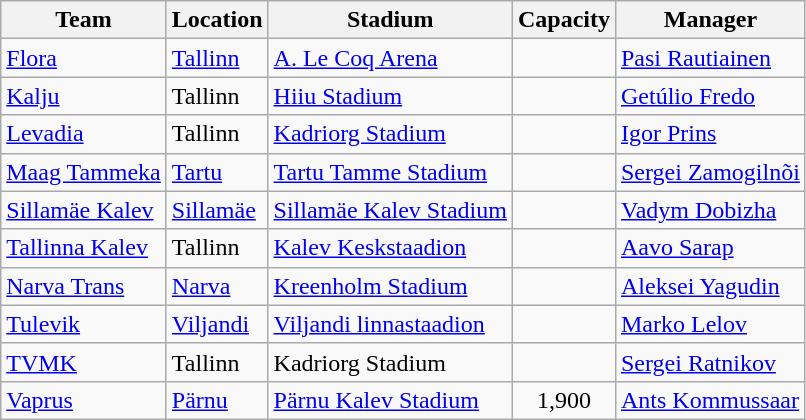<table class="wikitable">
<tr>
<th>Team</th>
<th>Location</th>
<th>Stadium</th>
<th>Capacity</th>
<th>Manager</th>
</tr>
<tr>
<td><a href='#'>Flora</a></td>
<td><a href='#'>Tallinn</a></td>
<td><a href='#'>A. Le Coq Arena</a></td>
<td align=center></td>
<td> <a href='#'>Pasi Rautiainen</a></td>
</tr>
<tr>
<td><a href='#'>Kalju</a></td>
<td>Tallinn</td>
<td><a href='#'>Hiiu Stadium</a></td>
<td align=center></td>
<td> <a href='#'>Getúlio Fredo</a></td>
</tr>
<tr>
<td><a href='#'>Levadia</a></td>
<td>Tallinn</td>
<td><a href='#'>Kadriorg Stadium</a></td>
<td align=center></td>
<td> <a href='#'>Igor Prins</a></td>
</tr>
<tr>
<td><a href='#'>Maag Tammeka</a></td>
<td><a href='#'>Tartu</a></td>
<td><a href='#'>Tartu Tamme Stadium</a></td>
<td align=center></td>
<td> <a href='#'>Sergei Zamogilnõi</a></td>
</tr>
<tr>
<td><a href='#'>Sillamäe Kalev</a></td>
<td><a href='#'>Sillamäe</a></td>
<td><a href='#'>Sillamäe Kalev Stadium</a></td>
<td align=center></td>
<td> <a href='#'>Vadym Dobizha</a></td>
</tr>
<tr>
<td><a href='#'>Tallinna Kalev</a></td>
<td>Tallinn</td>
<td><a href='#'>Kalev Keskstaadion</a></td>
<td align=center></td>
<td> <a href='#'>Aavo Sarap</a></td>
</tr>
<tr>
<td><a href='#'>Narva Trans</a></td>
<td><a href='#'>Narva</a></td>
<td><a href='#'>Kreenholm Stadium</a></td>
<td align=center></td>
<td> <a href='#'>Aleksei Yagudin</a></td>
</tr>
<tr>
<td><a href='#'>Tulevik</a></td>
<td><a href='#'>Viljandi</a></td>
<td><a href='#'>Viljandi linnastaadion</a></td>
<td align=center></td>
<td> <a href='#'>Marko Lelov</a></td>
</tr>
<tr>
<td><a href='#'>TVMK</a></td>
<td>Tallinn</td>
<td>Kadriorg Stadium</td>
<td align=center></td>
<td> <a href='#'>Sergei Ratnikov</a></td>
</tr>
<tr>
<td><a href='#'>Vaprus</a></td>
<td><a href='#'>Pärnu</a></td>
<td><a href='#'>Pärnu Kalev Stadium</a></td>
<td align=center>1,900</td>
<td> <a href='#'>Ants Kommussaar</a></td>
</tr>
</table>
